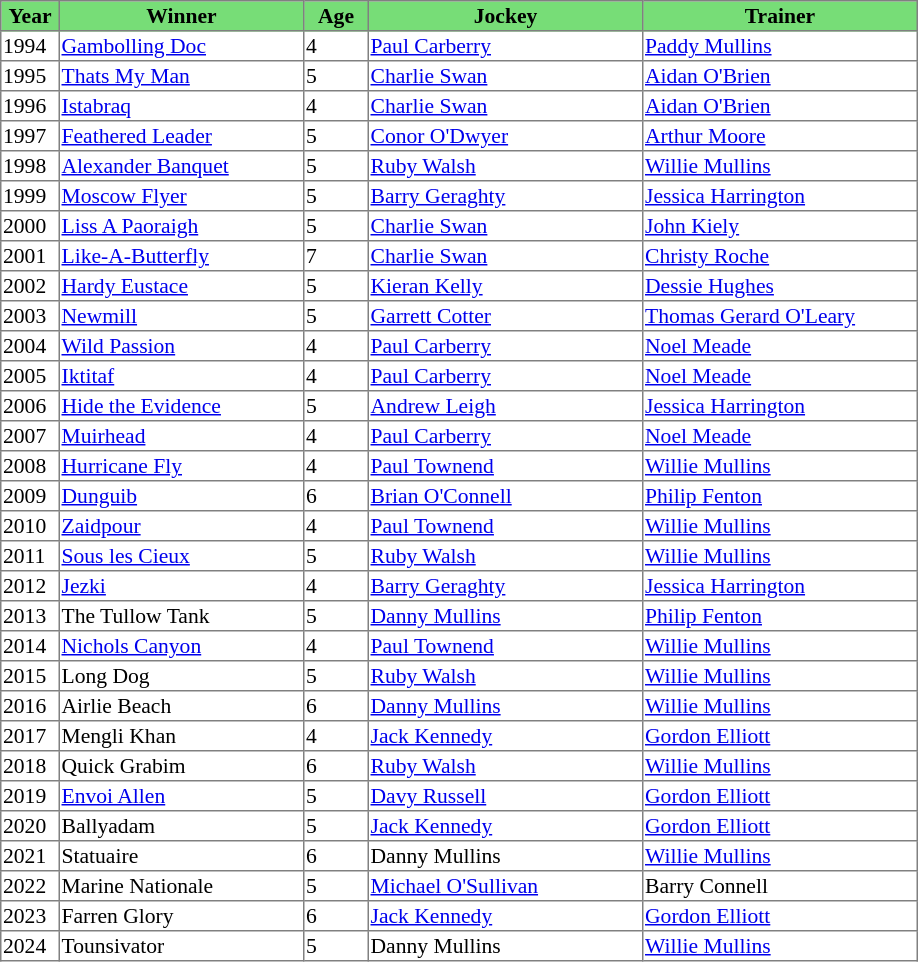<table class = "sortable" | border="1" style="border-collapse: collapse; font-size:90%">
<tr bgcolor="#77dd77" align="center">
<th width="36px"><strong>Year</strong><br></th>
<th width="160px"><strong>Winner</strong><br></th>
<th width="40px"><strong>Age</strong><br></th>
<th width="180px"><strong>Jockey</strong><br></th>
<th width="180px"><strong>Trainer</strong><br></th>
</tr>
<tr>
<td>1994</td>
<td><a href='#'>Gambolling Doc</a></td>
<td>4</td>
<td><a href='#'>Paul Carberry</a></td>
<td><a href='#'>Paddy Mullins</a></td>
</tr>
<tr>
<td>1995</td>
<td><a href='#'>Thats My Man</a></td>
<td>5</td>
<td><a href='#'>Charlie Swan</a></td>
<td><a href='#'>Aidan O'Brien</a></td>
</tr>
<tr>
<td>1996</td>
<td><a href='#'>Istabraq</a></td>
<td>4</td>
<td><a href='#'>Charlie Swan</a></td>
<td><a href='#'>Aidan O'Brien</a></td>
</tr>
<tr>
<td>1997</td>
<td><a href='#'>Feathered Leader</a></td>
<td>5</td>
<td><a href='#'>Conor O'Dwyer</a></td>
<td><a href='#'>Arthur Moore</a></td>
</tr>
<tr>
<td>1998</td>
<td><a href='#'>Alexander Banquet</a></td>
<td>5</td>
<td><a href='#'>Ruby Walsh</a></td>
<td><a href='#'>Willie Mullins</a></td>
</tr>
<tr>
<td>1999</td>
<td><a href='#'>Moscow Flyer</a></td>
<td>5</td>
<td><a href='#'>Barry Geraghty</a></td>
<td><a href='#'>Jessica Harrington</a></td>
</tr>
<tr>
<td>2000</td>
<td><a href='#'>Liss A Paoraigh</a></td>
<td>5</td>
<td><a href='#'>Charlie Swan</a></td>
<td><a href='#'>John Kiely</a></td>
</tr>
<tr>
<td>2001</td>
<td><a href='#'>Like-A-Butterfly</a></td>
<td>7</td>
<td><a href='#'>Charlie Swan</a></td>
<td><a href='#'>Christy Roche</a></td>
</tr>
<tr>
<td>2002</td>
<td><a href='#'>Hardy Eustace</a></td>
<td>5</td>
<td><a href='#'>Kieran Kelly</a></td>
<td><a href='#'>Dessie Hughes</a></td>
</tr>
<tr>
<td>2003</td>
<td><a href='#'>Newmill</a></td>
<td>5</td>
<td><a href='#'>Garrett Cotter</a></td>
<td><a href='#'>Thomas Gerard O'Leary</a></td>
</tr>
<tr>
<td>2004</td>
<td><a href='#'>Wild Passion</a></td>
<td>4</td>
<td><a href='#'>Paul Carberry</a></td>
<td><a href='#'>Noel Meade</a></td>
</tr>
<tr>
<td>2005</td>
<td><a href='#'>Iktitaf</a></td>
<td>4</td>
<td><a href='#'>Paul Carberry</a></td>
<td><a href='#'>Noel Meade</a></td>
</tr>
<tr>
<td>2006</td>
<td><a href='#'>Hide the Evidence</a></td>
<td>5</td>
<td><a href='#'>Andrew Leigh</a></td>
<td><a href='#'>Jessica Harrington</a></td>
</tr>
<tr>
<td>2007</td>
<td><a href='#'>Muirhead</a></td>
<td>4</td>
<td><a href='#'>Paul Carberry</a></td>
<td><a href='#'>Noel Meade</a></td>
</tr>
<tr>
<td>2008</td>
<td><a href='#'>Hurricane Fly</a></td>
<td>4</td>
<td><a href='#'>Paul Townend</a></td>
<td><a href='#'>Willie Mullins</a></td>
</tr>
<tr>
<td>2009</td>
<td><a href='#'>Dunguib</a></td>
<td>6</td>
<td><a href='#'>Brian O'Connell</a></td>
<td><a href='#'>Philip Fenton</a></td>
</tr>
<tr>
<td>2010</td>
<td><a href='#'>Zaidpour</a></td>
<td>4</td>
<td><a href='#'>Paul Townend</a></td>
<td><a href='#'>Willie Mullins</a></td>
</tr>
<tr>
<td>2011</td>
<td><a href='#'>Sous les Cieux</a></td>
<td>5</td>
<td><a href='#'>Ruby Walsh</a></td>
<td><a href='#'>Willie Mullins</a></td>
</tr>
<tr>
<td>2012</td>
<td><a href='#'>Jezki</a></td>
<td>4</td>
<td><a href='#'>Barry Geraghty</a></td>
<td><a href='#'>Jessica Harrington</a></td>
</tr>
<tr>
<td>2013</td>
<td>The Tullow Tank</td>
<td>5</td>
<td><a href='#'>Danny Mullins</a></td>
<td><a href='#'>Philip Fenton</a></td>
</tr>
<tr>
<td>2014</td>
<td><a href='#'>Nichols Canyon</a></td>
<td>4</td>
<td><a href='#'>Paul Townend</a></td>
<td><a href='#'>Willie Mullins</a></td>
</tr>
<tr>
<td>2015</td>
<td>Long Dog</td>
<td>5</td>
<td><a href='#'>Ruby Walsh</a></td>
<td><a href='#'>Willie Mullins</a></td>
</tr>
<tr>
<td>2016</td>
<td>Airlie Beach</td>
<td>6</td>
<td><a href='#'>Danny Mullins</a></td>
<td><a href='#'>Willie Mullins</a></td>
</tr>
<tr>
<td>2017</td>
<td>Mengli Khan</td>
<td>4</td>
<td><a href='#'>Jack Kennedy</a></td>
<td><a href='#'>Gordon Elliott</a></td>
</tr>
<tr>
<td>2018</td>
<td>Quick Grabim</td>
<td>6</td>
<td><a href='#'>Ruby Walsh</a></td>
<td><a href='#'>Willie Mullins</a></td>
</tr>
<tr>
<td>2019</td>
<td><a href='#'>Envoi Allen</a></td>
<td>5</td>
<td><a href='#'>Davy Russell</a></td>
<td><a href='#'>Gordon Elliott</a></td>
</tr>
<tr>
<td>2020</td>
<td>Ballyadam</td>
<td>5</td>
<td><a href='#'>Jack Kennedy</a></td>
<td><a href='#'>Gordon Elliott</a></td>
</tr>
<tr>
<td>2021</td>
<td>Statuaire</td>
<td>6</td>
<td>Danny Mullins</td>
<td><a href='#'>Willie Mullins</a></td>
</tr>
<tr>
<td>2022</td>
<td>Marine Nationale</td>
<td>5</td>
<td><a href='#'>Michael O'Sullivan</a></td>
<td>Barry Connell</td>
</tr>
<tr>
<td>2023</td>
<td>Farren Glory</td>
<td>6</td>
<td><a href='#'>Jack Kennedy</a></td>
<td><a href='#'>Gordon Elliott</a></td>
</tr>
<tr>
<td>2024</td>
<td>Tounsivator</td>
<td>5</td>
<td>Danny Mullins</td>
<td><a href='#'>Willie Mullins</a></td>
</tr>
</table>
